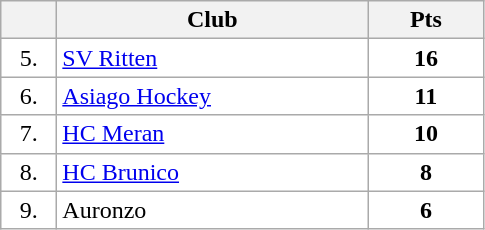<table class="wikitable">
<tr>
<th width="30"></th>
<th width="200">Club</th>
<th width="70">Pts</th>
</tr>
<tr bgcolor="#FFFFFF" align="center">
<td>5.</td>
<td align="left"><a href='#'>SV Ritten</a></td>
<td><strong>16</strong></td>
</tr>
<tr bgcolor="#FFFFFF" align="center">
<td>6.</td>
<td align="left"><a href='#'>Asiago Hockey</a></td>
<td><strong>11</strong></td>
</tr>
<tr bgcolor="#FFFFFF" align="center">
<td>7.</td>
<td align="left"><a href='#'>HC Meran</a></td>
<td><strong>10</strong></td>
</tr>
<tr bgcolor="#FFFFFF" align="center">
<td>8.</td>
<td align="left"><a href='#'>HC Brunico</a></td>
<td><strong>8</strong></td>
</tr>
<tr bgcolor="#FFFFFF" align="center">
<td>9.</td>
<td align="left">Auronzo</td>
<td><strong>6</strong></td>
</tr>
</table>
